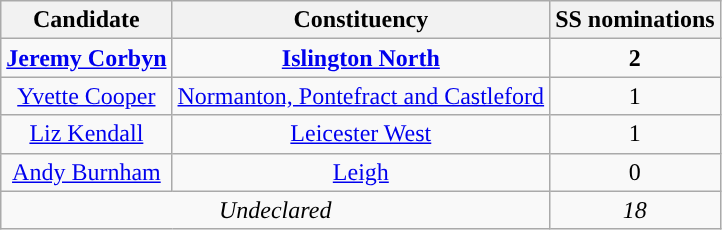<table class="wikitable floatright">
<tr>
<th>Candidate</th>
<th>Constituency</th>
<th>SS nominations</th>
</tr>
<tr style="text-align: center;" |>
<td><strong><a href='#'>Jeremy Corbyn</a></strong></td>
<td><strong><a href='#'>Islington North</a></strong></td>
<td><strong>2</strong></td>
</tr>
<tr style="text-align: center;" |>
<td><a href='#'>Yvette Cooper</a></td>
<td><a href='#'>Normanton, Pontefract and Castleford</a></td>
<td>1</td>
</tr>
<tr style="text-align: center;" |>
<td><a href='#'>Liz Kendall</a></td>
<td><a href='#'>Leicester West</a></td>
<td>1</td>
</tr>
<tr style="text-align: center;" |>
<td><a href='#'>Andy Burnham</a></td>
<td><a href='#'>Leigh</a></td>
<td>0</td>
</tr>
<tr style="background-color: ">
<td colspan="2" style="text-align: center;"><em>Undeclared</em></td>
<td style="text-align: center;"><em>18</em></td>
</tr>
</table>
